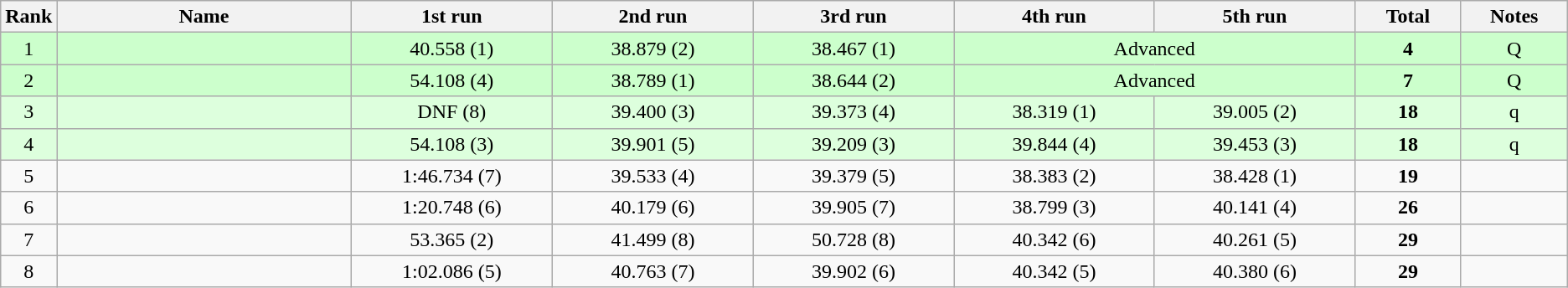<table class="sortable wikitable" style="text-align:center;">
<tr>
<th>Rank</th>
<th style="width:15em">Name</th>
<th style="width:10em">1st run</th>
<th style="width:10em">2nd run</th>
<th style="width:10em">3rd run</th>
<th style="width:10em">4th run</th>
<th style="width:10em">5th run</th>
<th style="width:5em">Total</th>
<th style="width:5em">Notes</th>
</tr>
<tr bgcolor=ccffcc>
<td>1</td>
<td align=left></td>
<td>40.558 (1)</td>
<td>38.879 (2)</td>
<td>38.467 (1)</td>
<td colspan=2>Advanced</td>
<td><strong>4</strong></td>
<td>Q</td>
</tr>
<tr bgcolor=ccffcc>
<td>2</td>
<td align=left></td>
<td>54.108 (4)</td>
<td>38.789 (1)</td>
<td>38.644 (2)</td>
<td colspan=2>Advanced</td>
<td><strong>7</strong></td>
<td>Q</td>
</tr>
<tr bgcolor=ddffdd>
<td>3</td>
<td align=left></td>
<td>DNF (8)</td>
<td>39.400 (3)</td>
<td>39.373 (4)</td>
<td>38.319 (1)</td>
<td>39.005 (2)</td>
<td><strong>18</strong></td>
<td>q</td>
</tr>
<tr bgcolor=ddffdd>
<td>4</td>
<td align=left></td>
<td>54.108 (3)</td>
<td>39.901 (5)</td>
<td>39.209 (3)</td>
<td>39.844 (4)</td>
<td>39.453 (3)</td>
<td><strong>18</strong></td>
<td>q</td>
</tr>
<tr>
<td>5</td>
<td align=left></td>
<td>1:46.734 (7)</td>
<td>39.533 (4)</td>
<td>39.379 (5)</td>
<td>38.383 (2)</td>
<td>38.428 (1)</td>
<td><strong>19</strong></td>
<td></td>
</tr>
<tr>
<td>6</td>
<td align=left></td>
<td>1:20.748 (6)</td>
<td>40.179 (6)</td>
<td>39.905 (7)</td>
<td>38.799 (3)</td>
<td>40.141 (4)</td>
<td><strong>26</strong></td>
<td></td>
</tr>
<tr>
<td>7</td>
<td align=left></td>
<td>53.365 (2)</td>
<td>41.499 (8)</td>
<td>50.728 (8)</td>
<td>40.342 (6)</td>
<td>40.261 (5)</td>
<td><strong>29</strong></td>
<td></td>
</tr>
<tr>
<td>8</td>
<td align=left></td>
<td>1:02.086 (5)</td>
<td>40.763 (7)</td>
<td>39.902 (6)</td>
<td>40.342 (5)</td>
<td>40.380 (6)</td>
<td><strong>29</strong></td>
<td></td>
</tr>
</table>
